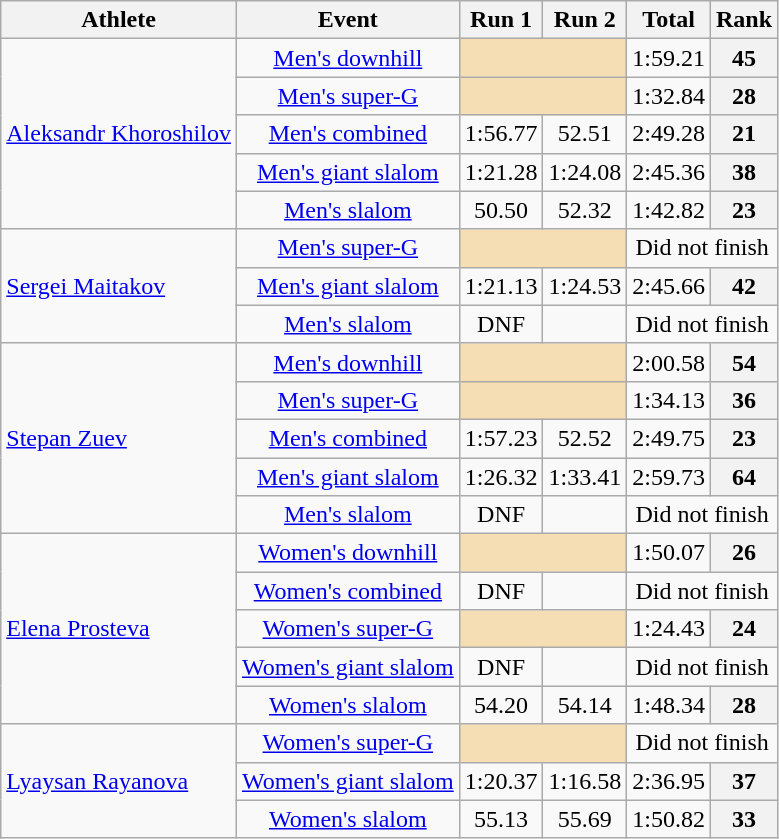<table class="wikitable">
<tr>
<th>Athlete</th>
<th>Event</th>
<th>Run 1</th>
<th>Run 2</th>
<th>Total</th>
<th>Rank</th>
</tr>
<tr>
<td rowspan=5><a href='#'>Aleksandr Khoroshilov</a></td>
<td align="center"><a href='#'>Men's downhill</a></td>
<td colspan=2 bgcolor="wheat"></td>
<td align="center">1:59.21</td>
<th align="center">45</th>
</tr>
<tr>
<td align="center"><a href='#'>Men's super-G</a></td>
<td colspan=2 bgcolor="wheat"></td>
<td align="center">1:32.84</td>
<th align="center">28</th>
</tr>
<tr>
<td align="center"><a href='#'>Men's combined</a></td>
<td align="center">1:56.77</td>
<td align="center">52.51</td>
<td align="center">2:49.28</td>
<th align="center">21</th>
</tr>
<tr>
<td align="center"><a href='#'>Men's giant slalom</a></td>
<td align="center">1:21.28</td>
<td align="center">1:24.08</td>
<td align="center">2:45.36</td>
<th align="center">38</th>
</tr>
<tr>
<td align="center"><a href='#'>Men's slalom</a></td>
<td align="center">50.50</td>
<td align="center">52.32</td>
<td align="center">1:42.82</td>
<th align="center">23</th>
</tr>
<tr>
<td rowspan=3><a href='#'>Sergei Maitakov</a></td>
<td align="center"><a href='#'>Men's super-G</a></td>
<td colspan=2 bgcolor="wheat"></td>
<td colspan=2 align="center">Did not finish</td>
</tr>
<tr>
<td align="center"><a href='#'>Men's giant slalom</a></td>
<td align="center">1:21.13</td>
<td align="center">1:24.53</td>
<td align="center">2:45.66</td>
<th align="center">42</th>
</tr>
<tr>
<td align="center"><a href='#'>Men's slalom</a></td>
<td align="center">DNF</td>
<td align="center"></td>
<td colspan=2 align="center">Did not finish</td>
</tr>
<tr>
<td rowspan=5><a href='#'>Stepan Zuev</a></td>
<td align="center"><a href='#'>Men's downhill</a></td>
<td colspan=2 bgcolor="wheat"></td>
<td align="center">2:00.58</td>
<th align="center">54</th>
</tr>
<tr>
<td align="center"><a href='#'>Men's super-G</a></td>
<td colspan=2 bgcolor="wheat"></td>
<td align="center">1:34.13</td>
<th align="center">36</th>
</tr>
<tr>
<td align="center"><a href='#'>Men's combined</a></td>
<td align="center">1:57.23</td>
<td align="center">52.52</td>
<td align="center">2:49.75</td>
<th align="center">23</th>
</tr>
<tr>
<td align="center"><a href='#'>Men's giant slalom</a></td>
<td align="center">1:26.32</td>
<td align="center">1:33.41</td>
<td align="center">2:59.73</td>
<th align="center">64</th>
</tr>
<tr>
<td align="center"><a href='#'>Men's slalom</a></td>
<td align="center">DNF</td>
<td align="center"></td>
<td colspan=2 align="center">Did not finish</td>
</tr>
<tr>
<td rowspan=5><a href='#'>Elena Prosteva</a></td>
<td align="center"><a href='#'>Women's downhill</a></td>
<td colspan=2 bgcolor="wheat"></td>
<td align="center">1:50.07</td>
<th align="center">26</th>
</tr>
<tr>
<td align="center"><a href='#'>Women's combined</a></td>
<td align="center">DNF</td>
<td></td>
<td colspan=2 align="center">Did not finish</td>
</tr>
<tr>
<td align="center"><a href='#'>Women's super-G</a></td>
<td colspan=2 bgcolor="wheat"></td>
<td align="center">1:24.43</td>
<th align="center">24</th>
</tr>
<tr>
<td align="center"><a href='#'>Women's giant slalom</a></td>
<td align="center">DNF</td>
<td></td>
<td colspan=2 align="center">Did not finish</td>
</tr>
<tr>
<td align="center"><a href='#'>Women's slalom</a></td>
<td align="center">54.20</td>
<td align="center">54.14</td>
<td align="center">1:48.34</td>
<th align="center">28</th>
</tr>
<tr>
<td rowspan=3><a href='#'>Lyaysan Rayanova</a></td>
<td align="center"><a href='#'>Women's super-G</a></td>
<td colspan=2 bgcolor="wheat"></td>
<td colspan=2 align="center">Did not finish</td>
</tr>
<tr>
<td align="center"><a href='#'>Women's giant slalom</a></td>
<td align="center">1:20.37</td>
<td align="center">1:16.58</td>
<td align="center">2:36.95</td>
<th align="center">37</th>
</tr>
<tr>
<td align="center"><a href='#'>Women's slalom</a></td>
<td align="center">55.13</td>
<td align="center">55.69</td>
<td align="center">1:50.82</td>
<th align="center">33</th>
</tr>
</table>
